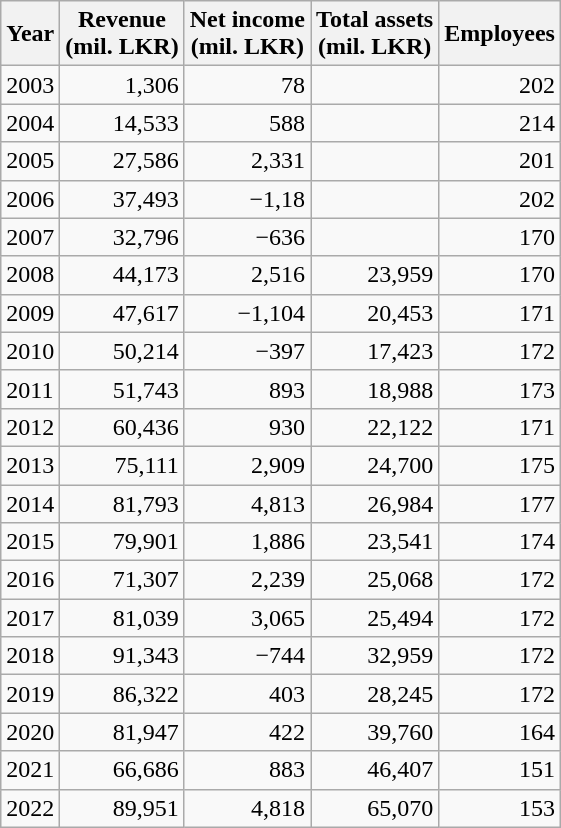<table class="wikitable" style="text-align:right;">
<tr>
<th>Year</th>
<th>Revenue<br>(mil. LKR)</th>
<th>Net income<br>(mil. LKR)</th>
<th>Total assets<br>(mil. LKR)</th>
<th>Employees</th>
</tr>
<tr>
<td align="left">2003</td>
<td>1,306</td>
<td>78</td>
<td></td>
<td>202</td>
</tr>
<tr>
<td align="left">2004</td>
<td>14,533</td>
<td>588</td>
<td></td>
<td>214</td>
</tr>
<tr>
<td align="left">2005</td>
<td>27,586</td>
<td>2,331</td>
<td></td>
<td>201</td>
</tr>
<tr>
<td align="left">2006</td>
<td>37,493</td>
<td>−1,18</td>
<td></td>
<td>202</td>
</tr>
<tr>
<td align="left">2007</td>
<td>32,796</td>
<td>−636</td>
<td></td>
<td>170</td>
</tr>
<tr>
<td align="left">2008</td>
<td>44,173</td>
<td>2,516</td>
<td>23,959</td>
<td>170</td>
</tr>
<tr>
<td align="left">2009</td>
<td>47,617</td>
<td>−1,104</td>
<td>20,453</td>
<td>171</td>
</tr>
<tr>
<td align="left">2010</td>
<td>50,214</td>
<td>−397</td>
<td>17,423</td>
<td>172</td>
</tr>
<tr>
<td align="left">2011</td>
<td>51,743</td>
<td>893</td>
<td>18,988</td>
<td>173</td>
</tr>
<tr>
<td align="left">2012</td>
<td>60,436</td>
<td>930</td>
<td>22,122</td>
<td>171</td>
</tr>
<tr>
<td align="left">2013</td>
<td>75,111</td>
<td>2,909</td>
<td>24,700</td>
<td>175</td>
</tr>
<tr>
<td align="left">2014</td>
<td>81,793</td>
<td>4,813</td>
<td>26,984</td>
<td>177</td>
</tr>
<tr>
<td align="left">2015</td>
<td>79,901</td>
<td>1,886</td>
<td>23,541</td>
<td>174</td>
</tr>
<tr>
<td align="left">2016</td>
<td>71,307</td>
<td>2,239</td>
<td>25,068</td>
<td>172</td>
</tr>
<tr>
<td align="left">2017</td>
<td>81,039</td>
<td>3,065</td>
<td>25,494</td>
<td>172</td>
</tr>
<tr>
<td align="left">2018</td>
<td>91,343</td>
<td>−744</td>
<td>32,959</td>
<td>172</td>
</tr>
<tr>
<td align="left">2019</td>
<td>86,322</td>
<td>403</td>
<td>28,245</td>
<td>172</td>
</tr>
<tr>
<td align="left">2020</td>
<td>81,947</td>
<td>422</td>
<td>39,760</td>
<td>164</td>
</tr>
<tr>
<td align="left">2021</td>
<td>66,686</td>
<td>883</td>
<td>46,407</td>
<td>151</td>
</tr>
<tr>
<td align="left">2022</td>
<td>89,951</td>
<td>4,818</td>
<td>65,070</td>
<td>153</td>
</tr>
</table>
